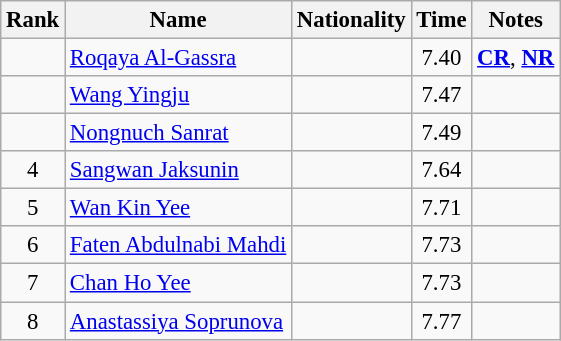<table class="wikitable sortable" style="text-align:center;font-size:95%">
<tr>
<th>Rank</th>
<th>Name</th>
<th>Nationality</th>
<th>Time</th>
<th>Notes</th>
</tr>
<tr>
<td></td>
<td align=left><a href='#'>Roqaya Al-Gassra</a></td>
<td align=left></td>
<td>7.40</td>
<td><strong><a href='#'>CR</a></strong>, <strong><a href='#'>NR</a></strong></td>
</tr>
<tr>
<td></td>
<td align=left><a href='#'>Wang Yingju</a></td>
<td align=left></td>
<td>7.47</td>
<td></td>
</tr>
<tr>
<td></td>
<td align=left><a href='#'>Nongnuch Sanrat</a></td>
<td align=left></td>
<td>7.49</td>
<td></td>
</tr>
<tr>
<td>4</td>
<td align=left><a href='#'>Sangwan Jaksunin</a></td>
<td align=left></td>
<td>7.64</td>
<td></td>
</tr>
<tr>
<td>5</td>
<td align=left><a href='#'>Wan Kin Yee</a></td>
<td align=left></td>
<td>7.71</td>
<td></td>
</tr>
<tr>
<td>6</td>
<td align=left><a href='#'>Faten Abdulnabi Mahdi</a></td>
<td align=left></td>
<td>7.73</td>
<td></td>
</tr>
<tr>
<td>7</td>
<td align=left><a href='#'>Chan Ho Yee</a></td>
<td align=left></td>
<td>7.73</td>
<td></td>
</tr>
<tr>
<td>8</td>
<td align=left><a href='#'>Anastassiya Soprunova</a></td>
<td align=left></td>
<td>7.77</td>
<td></td>
</tr>
</table>
